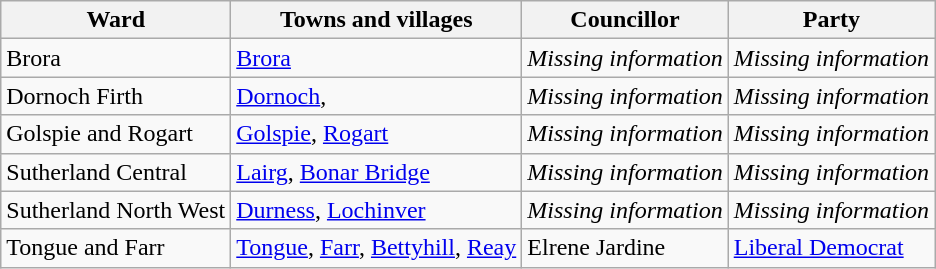<table class="wikitable">
<tr>
<th>Ward</th>
<th>Towns and villages</th>
<th>Councillor</th>
<th>Party</th>
</tr>
<tr>
<td>Brora</td>
<td><a href='#'>Brora</a></td>
<td><em>Missing information</em></td>
<td><em>Missing information</em></td>
</tr>
<tr>
<td>Dornoch Firth</td>
<td><a href='#'>Dornoch</a>,</td>
<td><em>Missing information</em></td>
<td><em>Missing information</em></td>
</tr>
<tr>
<td>Golspie and Rogart</td>
<td><a href='#'>Golspie</a>, <a href='#'>Rogart</a></td>
<td><em>Missing information</em></td>
<td><em>Missing information</em></td>
</tr>
<tr>
<td>Sutherland Central</td>
<td><a href='#'>Lairg</a>, <a href='#'>Bonar Bridge</a></td>
<td><em>Missing information</em></td>
<td><em>Missing information</em></td>
</tr>
<tr>
<td>Sutherland North West</td>
<td><a href='#'>Durness</a>, <a href='#'>Lochinver</a></td>
<td><em>Missing information</em></td>
<td><em>Missing information</em></td>
</tr>
<tr>
<td>Tongue and Farr</td>
<td><a href='#'>Tongue</a>, <a href='#'>Farr</a>, <a href='#'>Bettyhill</a>, <a href='#'>Reay</a></td>
<td>Elrene Jardine</td>
<td><a href='#'>Liberal Democrat</a></td>
</tr>
</table>
